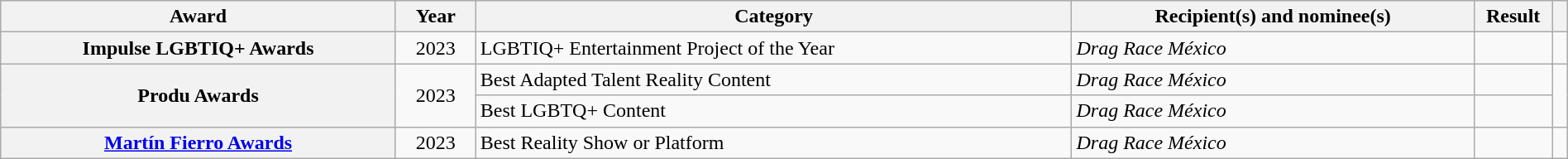<table class="wikitable sortable plainrowheaders" style="width: 100%;">
<tr>
<th scope="col">Award</th>
<th scope="col">Year</th>
<th scope="col">Category</th>
<th scope="col">Recipient(s) and nominee(s)</th>
<th scope="col" style="width: 5%;">Result</th>
<th scope="col" class="unsortable"></th>
</tr>
<tr>
<th scope="row" style="text-align: center;">Impulse LGBTIQ+ Awards</th>
<td style="text-align: center;">2023</td>
<td>LGBTIQ+ Entertainment Project of the Year</td>
<td><em>Drag Race México</em></td>
<td></td>
<td style="text-align: center;"></td>
</tr>
<tr>
<th scope="row" rowspan="2" style="text-align: center;">Produ Awards</th>
<td rowspan="2" style="text-align: center;">2023</td>
<td>Best Adapted Talent Reality Content</td>
<td><em>Drag Race México</em></td>
<td></td>
<td rowspan="2" style="text-align: center;"></td>
</tr>
<tr>
<td>Best LGBTQ+ Content</td>
<td><em>Drag Race México</em></td>
<td></td>
</tr>
<tr>
<th scope="row" style="text-align: center;"><a href='#'>Martín Fierro Awards</a></th>
<td style="text-align: center;">2023</td>
<td>Best Reality Show or Platform</td>
<td><em>Drag Race México</em></td>
<td></td>
<td style="text-align: center;"></td>
</tr>
</table>
